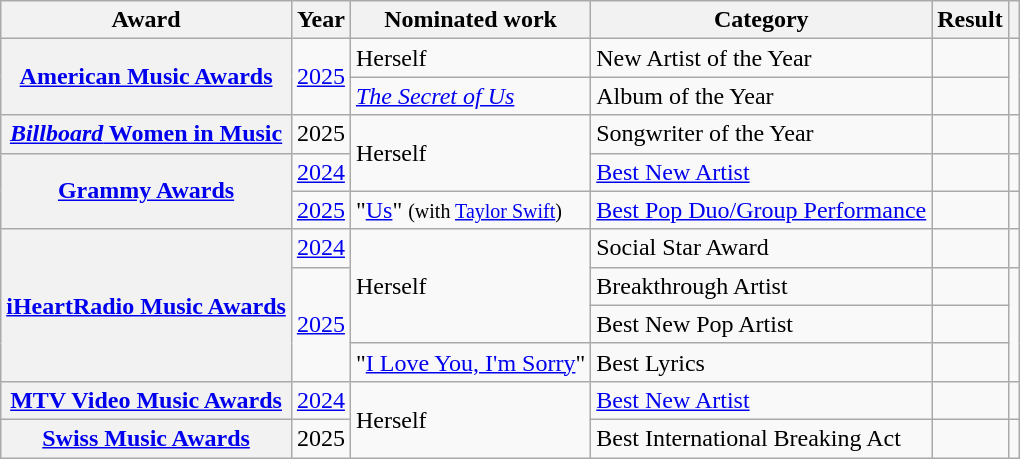<table class="wikitable sortable plainrowheaders">
<tr>
<th scope="col">Award</th>
<th scope="col">Year</th>
<th scope="col">Nominated work</th>
<th scope="col">Category</th>
<th scope="col">Result</th>
<th scope="col" class="unsortable"></th>
</tr>
<tr>
<th rowspan="2" scope="row"><a href='#'>American Music Awards</a></th>
<td rowspan="2"><a href='#'>2025</a></td>
<td>Herself</td>
<td>New Artist of the Year</td>
<td></td>
<td rowspan="2" style="text-align:center;"></td>
</tr>
<tr>
<td><a href='#'><em>The Secret of Us</em></a></td>
<td>Album of the Year</td>
<td></td>
</tr>
<tr>
<th scope="row"><a href='#'><em>Billboard</em> Women in Music</a></th>
<td>2025</td>
<td rowspan="2">Herself</td>
<td>Songwriter of the Year</td>
<td></td>
<td style="text-align:center"></td>
</tr>
<tr>
<th scope="row" rowspan=2><a href='#'>Grammy Awards</a></th>
<td><a href='#'>2024</a></td>
<td><a href='#'>Best New Artist</a></td>
<td></td>
<td style="text-align:center;"></td>
</tr>
<tr>
<td><a href='#'>2025</a></td>
<td>"<a href='#'>Us</a>" <small>(with <a href='#'>Taylor Swift</a>)</small></td>
<td><a href='#'>Best Pop Duo/Group Performance</a></td>
<td></td>
<td style="text-align:center;"></td>
</tr>
<tr>
<th rowspan="4" scope="row"><a href='#'>iHeartRadio Music Awards</a></th>
<td><a href='#'>2024</a></td>
<td rowspan="3">Herself</td>
<td>Social Star Award</td>
<td></td>
<td style="text-align:center;"></td>
</tr>
<tr>
<td rowspan="3"><a href='#'>2025</a></td>
<td>Breakthrough Artist</td>
<td></td>
<td rowspan="3" style="text-align:center;"></td>
</tr>
<tr>
<td>Best New Pop Artist</td>
<td></td>
</tr>
<tr>
<td>"<a href='#'>I Love You, I'm Sorry</a>"</td>
<td>Best Lyrics</td>
<td></td>
</tr>
<tr>
<th scope="row"><a href='#'>MTV Video Music Awards</a></th>
<td><a href='#'>2024</a></td>
<td rowspan="2">Herself</td>
<td><a href='#'>Best New Artist</a></td>
<td></td>
<td style="text-align:center;"></td>
</tr>
<tr>
<th scope="row"><a href='#'>Swiss Music Awards</a></th>
<td>2025</td>
<td>Best International Breaking Act</td>
<td></td>
<td style="text-align:center;"></td>
</tr>
</table>
